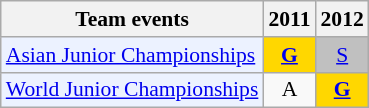<table class="wikitable" style="font-size: 90%; text-align:center">
<tr>
<th>Team events</th>
<th>2011</th>
<th>2012</th>
</tr>
<tr>
<td bgcolor="#ECF2FF"; align="left"><a href='#'>Asian Junior Championships</a></td>
<td bgcolor=gold><a href='#'><strong>G</strong></a></td>
<td bgcolor=silver><a href='#'>S</a></td>
</tr>
<tr>
<td bgcolor="#ECF2FF"; align="left"><a href='#'>World Junior Championships</a></td>
<td>A</td>
<td bgcolor=gold><a href='#'><strong>G</strong></a></td>
</tr>
</table>
